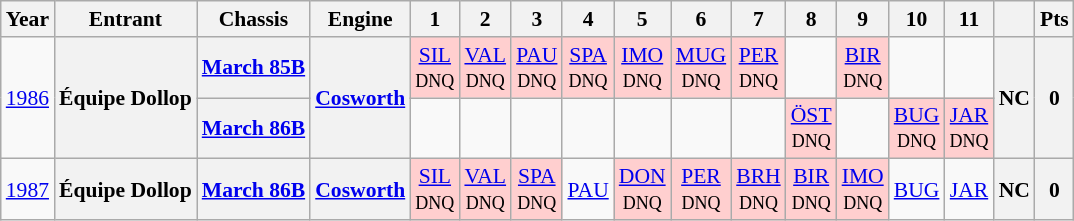<table class="wikitable" style="text-align:center; font-size:90%">
<tr>
<th>Year</th>
<th>Entrant</th>
<th>Chassis</th>
<th>Engine</th>
<th>1</th>
<th>2</th>
<th>3</th>
<th>4</th>
<th>5</th>
<th>6</th>
<th>7</th>
<th>8</th>
<th>9</th>
<th>10</th>
<th>11</th>
<th></th>
<th>Pts</th>
</tr>
<tr>
<td rowspan=2><a href='#'>1986</a></td>
<th rowspan=2>Équipe Dollop</th>
<th><a href='#'>March 85B</a></th>
<th rowspan=2><a href='#'>Cosworth</a></th>
<td style="background:#ffcfcf;"><a href='#'>SIL</a><br><small>DNQ</small></td>
<td style="background:#ffcfcf;"><a href='#'>VAL</a><br><small>DNQ</small></td>
<td style="background:#ffcfcf;"><a href='#'>PAU</a><br><small>DNQ</small></td>
<td style="background:#ffcfcf;"><a href='#'>SPA</a><br><small>DNQ</small></td>
<td style="background:#ffcfcf;"><a href='#'>IMO</a><br><small>DNQ</small></td>
<td style="background:#ffcfcf;"><a href='#'>MUG</a><br><small>DNQ</small></td>
<td style="background:#ffcfcf;"><a href='#'>PER</a><br><small>DNQ</small></td>
<td></td>
<td style="background:#ffcfcf;"><a href='#'>BIR</a><br><small>DNQ</small></td>
<td></td>
<td></td>
<th rowspan=2>NC</th>
<th rowspan=2>0</th>
</tr>
<tr>
<th><a href='#'>March 86B</a></th>
<td></td>
<td></td>
<td></td>
<td></td>
<td></td>
<td></td>
<td></td>
<td style="background:#ffcfcf;"><a href='#'>ÖST</a><br><small>DNQ</small></td>
<td></td>
<td style="background:#ffcfcf;"><a href='#'>BUG</a><br><small>DNQ</small></td>
<td style="background:#ffcfcf;"><a href='#'>JAR</a><br><small>DNQ</small></td>
</tr>
<tr>
<td><a href='#'>1987</a></td>
<th>Équipe Dollop</th>
<th><a href='#'>March 86B</a></th>
<th><a href='#'>Cosworth</a></th>
<td style="background:#ffcfcf;"><a href='#'>SIL</a><br><small>DNQ</small></td>
<td style="background:#ffcfcf;"><a href='#'>VAL</a><br><small>DNQ</small></td>
<td style="background:#ffcfcf;"><a href='#'>SPA</a><br><small>DNQ</small></td>
<td><a href='#'>PAU</a></td>
<td style="background:#ffcfcf;"><a href='#'>DON</a><br><small>DNQ</small></td>
<td style="background:#ffcfcf;"><a href='#'>PER</a><br><small>DNQ</small></td>
<td style="background:#ffcfcf;"><a href='#'>BRH</a><br><small>DNQ</small></td>
<td style="background:#ffcfcf;"><a href='#'>BIR</a><br><small>DNQ</small></td>
<td style="background:#ffcfcf;"><a href='#'>IMO</a><br><small>DNQ</small></td>
<td><a href='#'>BUG</a></td>
<td><a href='#'>JAR</a></td>
<th>NC</th>
<th>0</th>
</tr>
</table>
